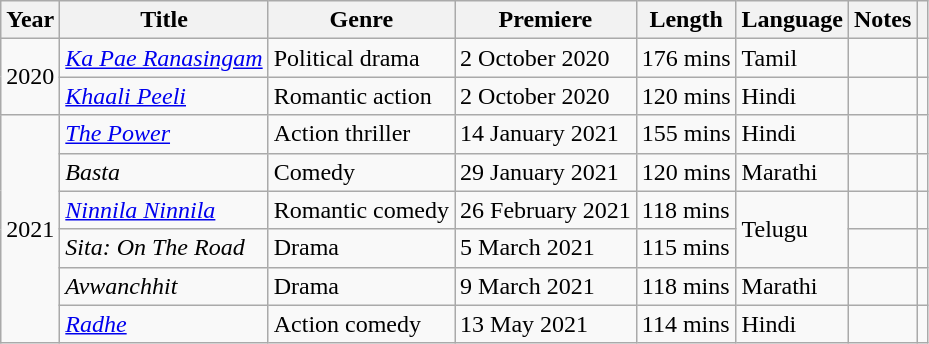<table class="wikitable sortable">
<tr>
<th>Year</th>
<th>Title</th>
<th>Genre</th>
<th>Premiere</th>
<th>Length</th>
<th>Language</th>
<th>Notes</th>
<th class="unsortable"></th>
</tr>
<tr>
<td rowspan="2">2020</td>
<td><em><a href='#'>Ka Pae Ranasingam</a></em></td>
<td>Political drama</td>
<td>2 October 2020</td>
<td>176 mins</td>
<td>Tamil</td>
<td></td>
<td></td>
</tr>
<tr>
<td><em><a href='#'>Khaali Peeli</a></em></td>
<td>Romantic action</td>
<td>2 October 2020</td>
<td>120 mins</td>
<td>Hindi</td>
<td></td>
<td></td>
</tr>
<tr>
<td rowspan="6">2021</td>
<td><em><a href='#'>The Power</a></em></td>
<td>Action thriller</td>
<td>14 January 2021</td>
<td>155 mins</td>
<td>Hindi</td>
<td></td>
<td></td>
</tr>
<tr>
<td><em>Basta</em></td>
<td>Comedy</td>
<td>29 January 2021</td>
<td>120 mins</td>
<td>Marathi</td>
<td></td>
<td></td>
</tr>
<tr>
<td><em><a href='#'>Ninnila Ninnila</a></em></td>
<td>Romantic comedy</td>
<td>26 February 2021</td>
<td>118 mins</td>
<td rowspan="2">Telugu</td>
<td></td>
<td></td>
</tr>
<tr>
<td><em>Sita: On The Road</em></td>
<td>Drama</td>
<td>5 March 2021</td>
<td>115 mins</td>
<td></td>
<td></td>
</tr>
<tr>
<td><em>Avwanchhit</em></td>
<td>Drama</td>
<td>9 March 2021</td>
<td>118 mins</td>
<td>Marathi</td>
<td></td>
<td></td>
</tr>
<tr>
<td><em><a href='#'>Radhe</a></em></td>
<td>Action comedy</td>
<td>13 May 2021</td>
<td>114 mins</td>
<td>Hindi</td>
<td></td>
<td></td>
</tr>
</table>
